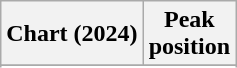<table class="wikitable sortable plainrowheaders" style="text-align:center">
<tr>
<th scope="col">Chart (2024)</th>
<th scope="col">Peak<br>position</th>
</tr>
<tr>
</tr>
<tr>
</tr>
<tr>
</tr>
<tr>
</tr>
<tr>
</tr>
</table>
